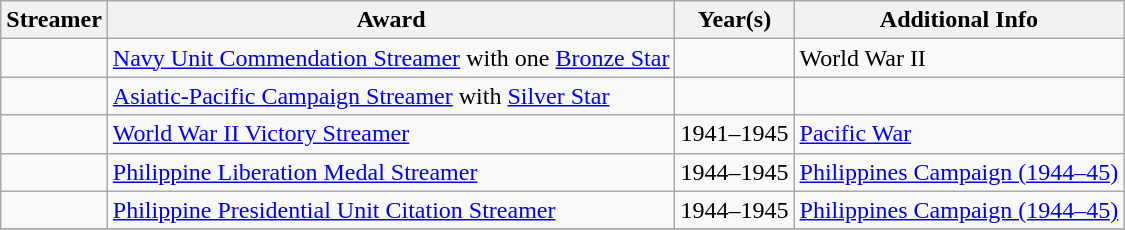<table class=wikitable>
<tr>
<th>Streamer</th>
<th>Award</th>
<th>Year(s)</th>
<th>Additional Info</th>
</tr>
<tr>
<td></td>
<td><a href='#'>Navy Unit Commendation Streamer</a> with one <a href='#'>Bronze Star</a></td>
<td><br></td>
<td>World War II</td>
</tr>
<tr>
<td></td>
<td><a href='#'>Asiatic-Pacific Campaign Streamer</a> with <a href='#'>Silver Star</a></td>
<td><br></td>
<td><br></td>
</tr>
<tr>
<td></td>
<td><a href='#'>World War II Victory Streamer</a></td>
<td>1941–1945</td>
<td><a href='#'>Pacific War</a></td>
</tr>
<tr>
<td></td>
<td><a href='#'>Philippine Liberation Medal Streamer</a></td>
<td>1944–1945</td>
<td><a href='#'>Philippines Campaign (1944–45)</a></td>
</tr>
<tr>
<td></td>
<td><a href='#'>Philippine Presidential Unit Citation Streamer</a></td>
<td>1944–1945</td>
<td><a href='#'>Philippines Campaign (1944–45)</a></td>
</tr>
<tr>
</tr>
</table>
